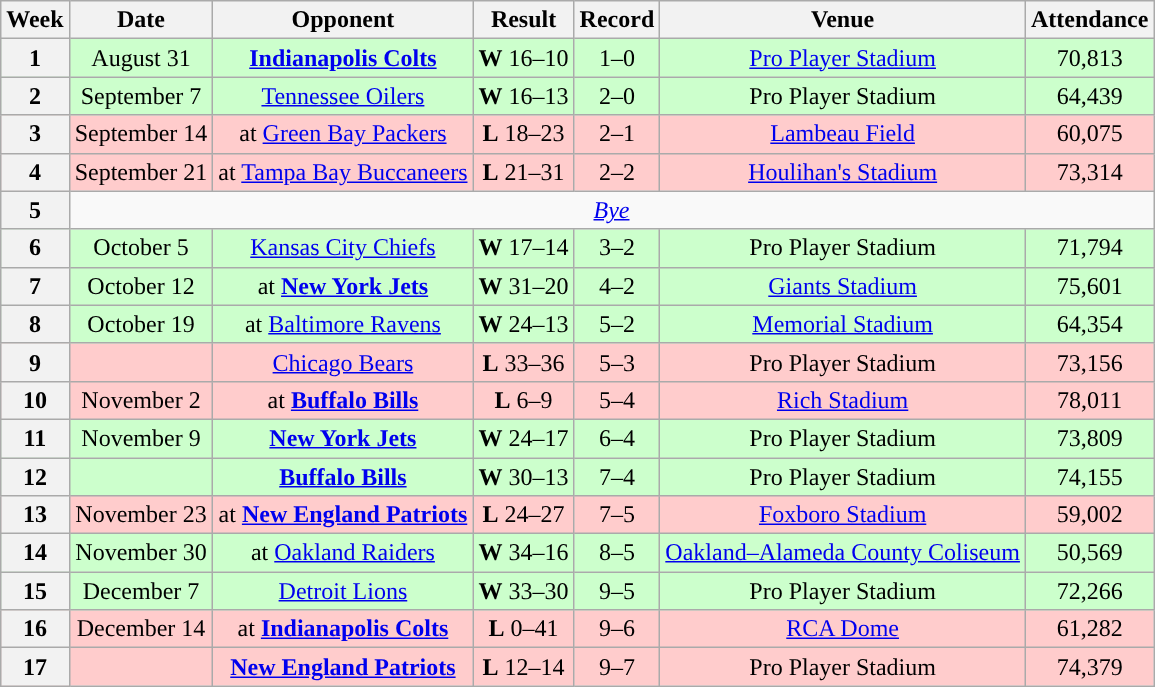<table class="wikitable" style="text-align:center">
<tr>
<th>Week</th>
<th>Date</th>
<th>Opponent</th>
<th>Result</th>
<th>Record</th>
<th>Venue</th>
<th>Attendance</th>
</tr>
<tr style="background:#cfc">
<th>1</th>
<td>August 31</td>
<td><strong><a href='#'>Indianapolis Colts</a></strong></td>
<td><strong>W</strong> 16–10</td>
<td>1–0</td>
<td><a href='#'>Pro Player Stadium</a></td>
<td>70,813</td>
</tr>
<tr style="background:#cfc">
<th>2</th>
<td>September 7</td>
<td><a href='#'>Tennessee Oilers</a></td>
<td><strong>W</strong> 16–13 </td>
<td>2–0</td>
<td>Pro Player Stadium</td>
<td>64,439</td>
</tr>
<tr style="background:#fcc">
<th>3</th>
<td>September 14</td>
<td>at <a href='#'>Green Bay Packers</a></td>
<td><strong>L</strong> 18–23</td>
<td>2–1</td>
<td><a href='#'>Lambeau Field</a></td>
<td>60,075</td>
</tr>
<tr style="background:#fcc">
<th>4</th>
<td>September 21</td>
<td>at <a href='#'>Tampa Bay Buccaneers</a></td>
<td><strong>L</strong> 21–31</td>
<td>2–2</td>
<td><a href='#'>Houlihan's Stadium</a></td>
<td>73,314</td>
</tr>
<tr>
<th>5</th>
<td colspan=6><em><a href='#'>Bye</a></em></td>
</tr>
<tr style="background:#cfc">
<th>6</th>
<td>October 5</td>
<td><a href='#'>Kansas City Chiefs</a></td>
<td><strong>W</strong> 17–14</td>
<td>3–2</td>
<td>Pro Player Stadium</td>
<td>71,794</td>
</tr>
<tr style="background:#cfc">
<th>7</th>
<td>October 12</td>
<td>at <strong><a href='#'>New York Jets</a></strong></td>
<td><strong>W</strong> 31–20</td>
<td>4–2</td>
<td><a href='#'>Giants Stadium</a></td>
<td>75,601</td>
</tr>
<tr style="background:#cfc">
<th>8</th>
<td>October 19</td>
<td>at <a href='#'>Baltimore Ravens</a></td>
<td><strong>W</strong> 24–13</td>
<td>5–2</td>
<td><a href='#'>Memorial Stadium</a></td>
<td>64,354</td>
</tr>
<tr style="background:#fcc">
<th>9</th>
<td></td>
<td><a href='#'>Chicago Bears</a></td>
<td><strong>L</strong> 33–36 </td>
<td>5–3</td>
<td>Pro Player Stadium</td>
<td>73,156</td>
</tr>
<tr style="background:#fcc">
<th>10</th>
<td>November 2</td>
<td>at <strong><a href='#'>Buffalo Bills</a></strong></td>
<td><strong>L</strong> 6–9</td>
<td>5–4</td>
<td><a href='#'>Rich Stadium</a></td>
<td>78,011</td>
</tr>
<tr style="background:#cfc">
<th>11</th>
<td>November 9</td>
<td><strong><a href='#'>New York Jets</a></strong></td>
<td><strong>W</strong> 24–17</td>
<td>6–4</td>
<td>Pro Player Stadium</td>
<td>73,809</td>
</tr>
<tr style="background:#cfc">
<th>12</th>
<td></td>
<td><strong><a href='#'>Buffalo Bills</a></strong></td>
<td><strong>W</strong> 30–13</td>
<td>7–4</td>
<td>Pro Player Stadium</td>
<td>74,155</td>
</tr>
<tr style="background:#fcc">
<th>13</th>
<td>November 23</td>
<td>at <strong><a href='#'>New England Patriots</a></strong></td>
<td><strong>L</strong> 24–27</td>
<td>7–5</td>
<td><a href='#'>Foxboro Stadium</a></td>
<td>59,002</td>
</tr>
<tr style="background:#cfc">
<th>14</th>
<td>November 30</td>
<td>at <a href='#'>Oakland Raiders</a></td>
<td><strong>W</strong> 34–16</td>
<td>8–5</td>
<td><a href='#'>Oakland–Alameda County Coliseum</a></td>
<td>50,569</td>
</tr>
<tr style="background:#cfc">
<th>15</th>
<td>December 7</td>
<td><a href='#'>Detroit Lions</a></td>
<td><strong>W</strong> 33–30</td>
<td>9–5</td>
<td>Pro Player Stadium</td>
<td>72,266</td>
</tr>
<tr style="background:#fcc">
<th>16</th>
<td>December 14</td>
<td>at <strong><a href='#'>Indianapolis Colts</a></strong></td>
<td><strong>L</strong> 0–41</td>
<td>9–6</td>
<td><a href='#'>RCA Dome</a></td>
<td>61,282</td>
</tr>
<tr style="background:#fcc">
<th>17</th>
<td></td>
<td><strong><a href='#'>New England Patriots</a></strong></td>
<td><strong>L</strong> 12–14</td>
<td>9–7</td>
<td>Pro Player Stadium</td>
<td>74,379</td>
</tr>
</table>
